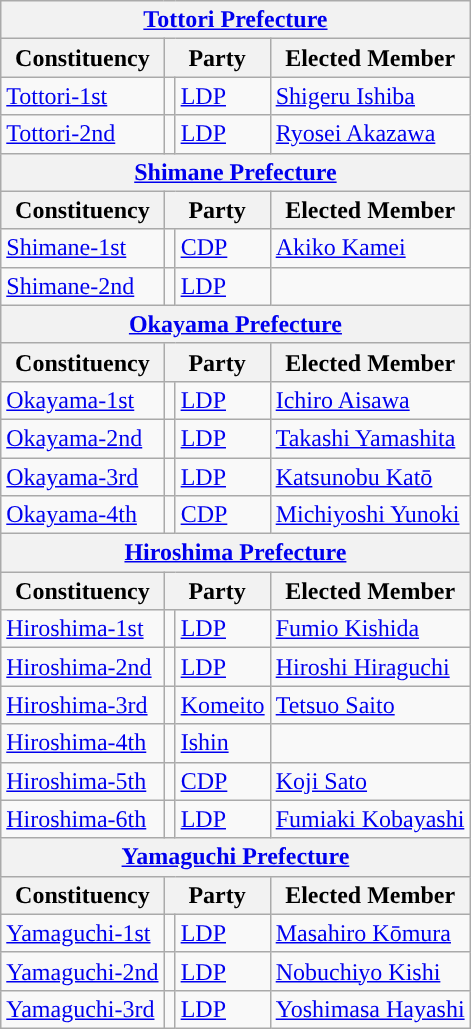<table class="wikitable">
<tr>
<th colspan=4><a href='#'>Tottori Prefecture</a></th>
</tr>
<tr>
<th>Constituency</th>
<th colspan=2>Party</th>
<th>Elected Member</th>
</tr>
<tr>
<td><a href='#'>Tottori-1st</a></td>
<td style="background:"></td>
<td><a href='#'>LDP</a></td>
<td><a href='#'>Shigeru Ishiba</a></td>
</tr>
<tr>
<td><a href='#'>Tottori-2nd</a></td>
<td style="background:"></td>
<td><a href='#'>LDP</a></td>
<td><a href='#'>Ryosei Akazawa</a></td>
</tr>
<tr>
<th colspan=4><a href='#'>Shimane Prefecture</a></th>
</tr>
<tr>
<th>Constituency</th>
<th colspan=2>Party</th>
<th>Elected Member</th>
</tr>
<tr>
<td><a href='#'>Shimane-1st</a></td>
<td style="background:"></td>
<td><a href='#'>CDP</a></td>
<td><a href='#'>Akiko Kamei</a></td>
</tr>
<tr>
<td><a href='#'>Shimane-2nd</a></td>
<td style="background:"></td>
<td><a href='#'>LDP</a></td>
<td></td>
</tr>
<tr>
<th colspan=4><a href='#'>Okayama Prefecture</a></th>
</tr>
<tr>
<th>Constituency</th>
<th colspan=2>Party</th>
<th>Elected Member</th>
</tr>
<tr>
<td><a href='#'>Okayama-1st</a></td>
<td style="background:"></td>
<td><a href='#'>LDP</a></td>
<td><a href='#'>Ichiro Aisawa</a></td>
</tr>
<tr>
<td><a href='#'>Okayama-2nd</a></td>
<td style="background:"></td>
<td><a href='#'>LDP</a></td>
<td><a href='#'>Takashi Yamashita</a></td>
</tr>
<tr>
<td><a href='#'>Okayama-3rd</a></td>
<td style="background:"></td>
<td><a href='#'>LDP</a></td>
<td><a href='#'>Katsunobu Katō</a></td>
</tr>
<tr>
<td><a href='#'>Okayama-4th</a></td>
<td style="background:"></td>
<td><a href='#'>CDP</a></td>
<td><a href='#'>Michiyoshi Yunoki</a></td>
</tr>
<tr>
<th colspan=4><a href='#'>Hiroshima Prefecture</a></th>
</tr>
<tr>
<th>Constituency</th>
<th colspan=2>Party</th>
<th>Elected Member</th>
</tr>
<tr>
<td><a href='#'>Hiroshima-1st</a></td>
<td style="background:"></td>
<td><a href='#'>LDP</a></td>
<td><a href='#'>Fumio Kishida</a></td>
</tr>
<tr>
<td><a href='#'>Hiroshima-2nd</a></td>
<td style="background:"></td>
<td><a href='#'>LDP</a></td>
<td><a href='#'>Hiroshi Hiraguchi</a></td>
</tr>
<tr>
<td><a href='#'>Hiroshima-3rd</a></td>
<td style="background:"></td>
<td><a href='#'>Komeito</a></td>
<td><a href='#'>Tetsuo Saito</a></td>
</tr>
<tr>
<td><a href='#'>Hiroshima-4th</a></td>
<td style="background:"></td>
<td><a href='#'>Ishin</a></td>
<td></td>
</tr>
<tr>
<td><a href='#'>Hiroshima-5th</a></td>
<td style="background:"></td>
<td><a href='#'>CDP</a></td>
<td><a href='#'>Koji Sato</a></td>
</tr>
<tr>
<td><a href='#'>Hiroshima-6th</a></td>
<td style="background:"></td>
<td><a href='#'>LDP</a></td>
<td><a href='#'>Fumiaki Kobayashi</a></td>
</tr>
<tr>
<th colspan=4><a href='#'>Yamaguchi Prefecture</a></th>
</tr>
<tr>
<th>Constituency</th>
<th colspan=2>Party</th>
<th>Elected Member</th>
</tr>
<tr>
<td><a href='#'>Yamaguchi-1st</a></td>
<td style="background:"></td>
<td><a href='#'>LDP</a></td>
<td><a href='#'>Masahiro Kōmura</a></td>
</tr>
<tr>
<td><a href='#'>Yamaguchi-2nd</a></td>
<td style="background:"></td>
<td><a href='#'>LDP</a></td>
<td><a href='#'>Nobuchiyo Kishi</a></td>
</tr>
<tr>
<td><a href='#'>Yamaguchi-3rd</a></td>
<td style="background:"></td>
<td><a href='#'>LDP</a></td>
<td><a href='#'>Yoshimasa Hayashi</a></td>
</tr>
</table>
